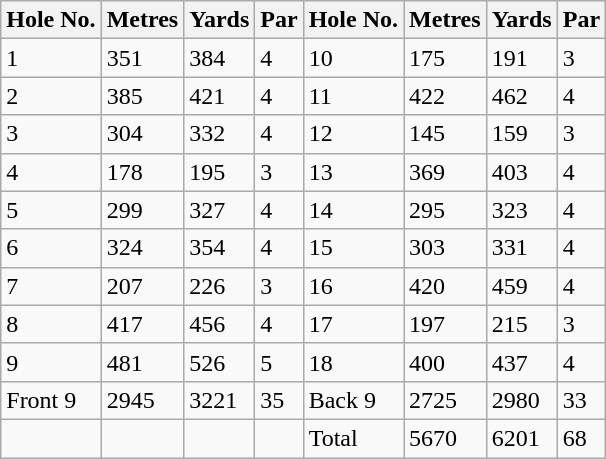<table class="wikitable">
<tr>
<th>Hole No.</th>
<th>Metres</th>
<th>Yards</th>
<th>Par</th>
<th>Hole No.</th>
<th>Metres</th>
<th>Yards</th>
<th>Par</th>
</tr>
<tr>
<td>1</td>
<td>351</td>
<td>384</td>
<td>4</td>
<td>10</td>
<td>175</td>
<td>191</td>
<td>3</td>
</tr>
<tr>
<td>2</td>
<td>385</td>
<td>421</td>
<td>4</td>
<td>11</td>
<td>422</td>
<td>462</td>
<td>4</td>
</tr>
<tr>
<td>3</td>
<td>304</td>
<td>332</td>
<td>4</td>
<td>12</td>
<td>145</td>
<td>159</td>
<td>3</td>
</tr>
<tr>
<td>4</td>
<td>178</td>
<td>195</td>
<td>3</td>
<td>13</td>
<td>369</td>
<td>403</td>
<td>4</td>
</tr>
<tr>
<td>5</td>
<td>299</td>
<td>327</td>
<td>4</td>
<td>14</td>
<td>295</td>
<td>323</td>
<td>4</td>
</tr>
<tr>
<td>6</td>
<td>324</td>
<td>354</td>
<td>4</td>
<td>15</td>
<td>303</td>
<td>331</td>
<td>4</td>
</tr>
<tr>
<td>7</td>
<td>207</td>
<td>226</td>
<td>3</td>
<td>16</td>
<td>420</td>
<td>459</td>
<td>4</td>
</tr>
<tr>
<td>8</td>
<td>417</td>
<td>456</td>
<td>4</td>
<td>17</td>
<td>197</td>
<td>215</td>
<td>3</td>
</tr>
<tr>
<td>9</td>
<td>481</td>
<td>526</td>
<td>5</td>
<td>18</td>
<td>400</td>
<td>437</td>
<td>4</td>
</tr>
<tr>
<td>Front 9</td>
<td>2945</td>
<td>3221</td>
<td>35</td>
<td>Back 9</td>
<td>2725</td>
<td>2980</td>
<td>33</td>
</tr>
<tr>
<td></td>
<td></td>
<td></td>
<td></td>
<td>Total</td>
<td>5670</td>
<td>6201</td>
<td>68</td>
</tr>
</table>
